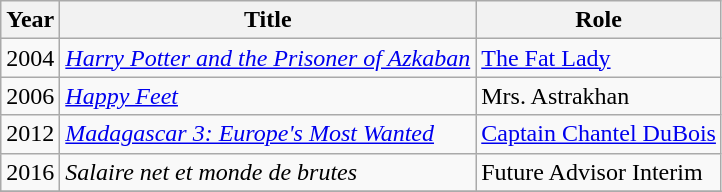<table class="wikitable">
<tr>
<th>Year</th>
<th>Title</th>
<th>Role</th>
</tr>
<tr>
<td>2004</td>
<td><em><a href='#'>Harry Potter and the Prisoner of Azkaban</a></em></td>
<td><a href='#'>The Fat Lady</a></td>
</tr>
<tr>
<td>2006</td>
<td><em><a href='#'>Happy Feet</a></em></td>
<td>Mrs. Astrakhan</td>
</tr>
<tr>
<td>2012</td>
<td><em><a href='#'>Madagascar 3: Europe's Most Wanted</a></em></td>
<td><a href='#'>Captain Chantel DuBois</a></td>
</tr>
<tr>
<td>2016</td>
<td><em>Salaire net et monde de brutes</em></td>
<td>Future Advisor Interim</td>
</tr>
<tr>
</tr>
</table>
